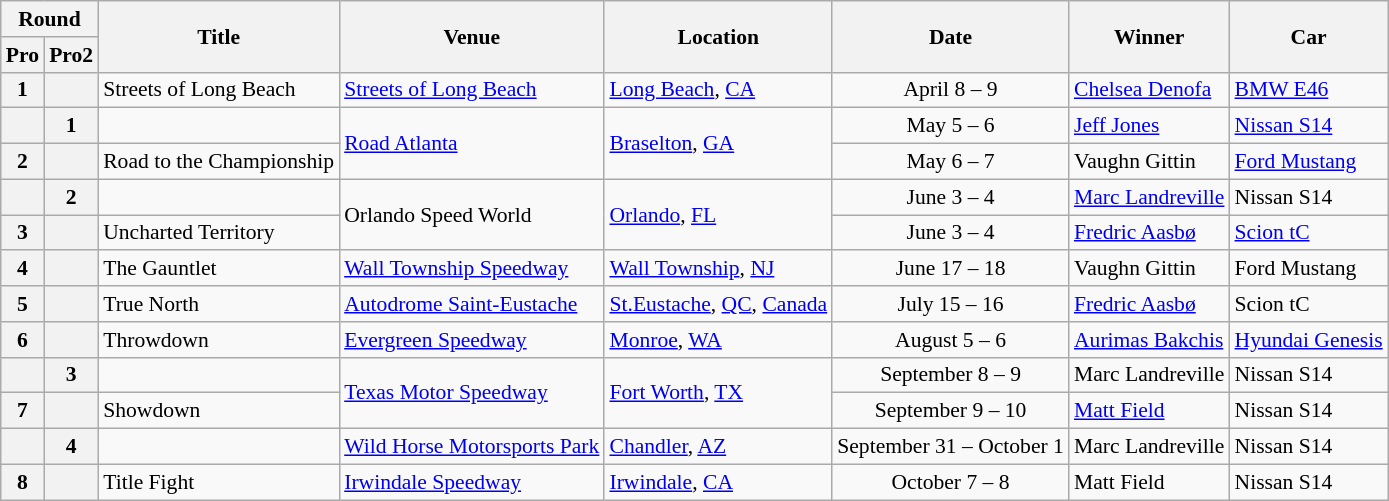<table class="wikitable" style="font-size: 90%;">
<tr>
<th colspan=2>Round</th>
<th rowspan=2>Title</th>
<th rowspan=2>Venue</th>
<th rowspan=2>Location</th>
<th rowspan=2>Date</th>
<th rowspan=2>Winner</th>
<th rowspan=2>Car</th>
</tr>
<tr>
<th>Pro</th>
<th>Pro2</th>
</tr>
<tr>
<th>1</th>
<th></th>
<td>Streets of Long Beach</td>
<td><a href='#'>Streets of Long Beach</a></td>
<td><a href='#'>Long Beach</a>, <a href='#'>CA</a></td>
<td align="center">April 8 – 9</td>
<td> <a href='#'>Chelsea Denofa</a></td>
<td><a href='#'>BMW E46</a></td>
</tr>
<tr>
<th></th>
<th>1</th>
<td></td>
<td rowspan=2><a href='#'>Road Atlanta</a></td>
<td rowspan=2><a href='#'>Braselton</a>, <a href='#'>GA</a></td>
<td align="center">May 5 – 6</td>
<td> <a href='#'>Jeff Jones</a></td>
<td><a href='#'>Nissan S14</a></td>
</tr>
<tr>
<th>2</th>
<th></th>
<td>Road to the Championship</td>
<td align="center">May 6 – 7</td>
<td> Vaughn Gittin</td>
<td><a href='#'>Ford Mustang</a></td>
</tr>
<tr>
<th></th>
<th>2</th>
<td></td>
<td rowspan=2>Orlando Speed World</td>
<td rowspan=2><a href='#'>Orlando</a>, <a href='#'>FL</a></td>
<td align="center">June 3 – 4</td>
<td> <a href='#'>Marc Landreville</a></td>
<td>Nissan S14</td>
</tr>
<tr>
<th>3</th>
<th></th>
<td>Uncharted Territory</td>
<td align="center">June 3 – 4</td>
<td> <a href='#'>Fredric Aasbø</a></td>
<td><a href='#'>Scion tC</a></td>
</tr>
<tr>
<th>4</th>
<th></th>
<td>The Gauntlet</td>
<td><a href='#'>Wall Township Speedway</a></td>
<td><a href='#'>Wall Township</a>, <a href='#'>NJ</a></td>
<td align="center">June 17 – 18</td>
<td> Vaughn Gittin</td>
<td>Ford Mustang</td>
</tr>
<tr>
<th>5</th>
<th></th>
<td>True North</td>
<td><a href='#'>Autodrome Saint-Eustache</a></td>
<td><a href='#'>St.Eustache</a>, <a href='#'>QC</a>, <a href='#'>Canada</a></td>
<td align="center">July 15 – 16</td>
<td> <a href='#'>Fredric Aasbø</a></td>
<td>Scion tC</td>
</tr>
<tr>
<th>6</th>
<th></th>
<td>Throwdown</td>
<td><a href='#'>Evergreen Speedway</a></td>
<td><a href='#'>Monroe</a>, <a href='#'>WA</a></td>
<td align="center">August 5 – 6</td>
<td> <a href='#'>Aurimas Bakchis</a></td>
<td><a href='#'>Hyundai Genesis</a></td>
</tr>
<tr>
<th></th>
<th>3</th>
<td></td>
<td rowspan=2><a href='#'>Texas Motor Speedway</a></td>
<td rowspan=2><a href='#'>Fort Worth</a>, <a href='#'>TX</a></td>
<td align="center">September 8 – 9</td>
<td> Marc Landreville</td>
<td>Nissan S14</td>
</tr>
<tr>
<th>7</th>
<th></th>
<td>Showdown</td>
<td align="center">September 9 – 10</td>
<td> <a href='#'>Matt Field</a></td>
<td>Nissan S14</td>
</tr>
<tr>
<th></th>
<th>4</th>
<td></td>
<td><a href='#'>Wild Horse Motorsports Park</a></td>
<td><a href='#'>Chandler</a>, <a href='#'>AZ</a></td>
<td align="center">September 31 – October 1</td>
<td> Marc Landreville</td>
<td>Nissan S14</td>
</tr>
<tr>
<th>8</th>
<th></th>
<td>Title Fight</td>
<td><a href='#'>Irwindale Speedway</a></td>
<td><a href='#'>Irwindale</a>, <a href='#'>CA</a></td>
<td align="center">October 7 – 8</td>
<td> Matt Field</td>
<td>Nissan S14</td>
</tr>
</table>
